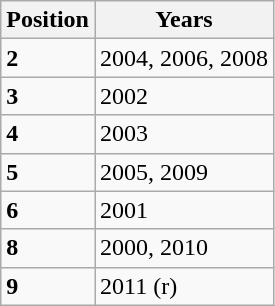<table class="wikitable">
<tr>
<th>Position</th>
<th>Years</th>
</tr>
<tr>
<td><strong>2</strong></td>
<td>2004, 2006, 2008</td>
</tr>
<tr>
<td><strong>3</strong></td>
<td>2002</td>
</tr>
<tr>
<td><strong>4</strong></td>
<td>2003</td>
</tr>
<tr>
<td><strong>5</strong></td>
<td>2005, 2009</td>
</tr>
<tr>
<td><strong>6</strong></td>
<td>2001</td>
</tr>
<tr>
<td><strong>8</strong></td>
<td>2000, 2010</td>
</tr>
<tr>
<td><strong>9</strong></td>
<td>2011 (r)</td>
</tr>
</table>
